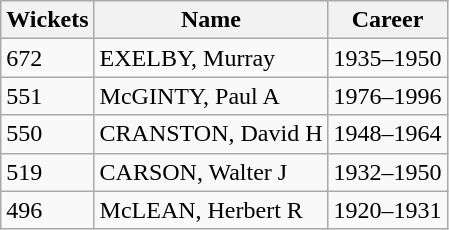<table class="wikitable">
<tr>
<th>Wickets</th>
<th>Name</th>
<th>Career</th>
</tr>
<tr>
<td>672</td>
<td>EXELBY, Murray</td>
<td>1935–1950</td>
</tr>
<tr>
<td>551</td>
<td>McGINTY, Paul A</td>
<td>1976–1996</td>
</tr>
<tr>
<td>550</td>
<td>CRANSTON, David H</td>
<td>1948–1964</td>
</tr>
<tr>
<td>519</td>
<td>CARSON, Walter J</td>
<td>1932–1950</td>
</tr>
<tr>
<td>496</td>
<td>McLEAN, Herbert R</td>
<td>1920–1931</td>
</tr>
</table>
